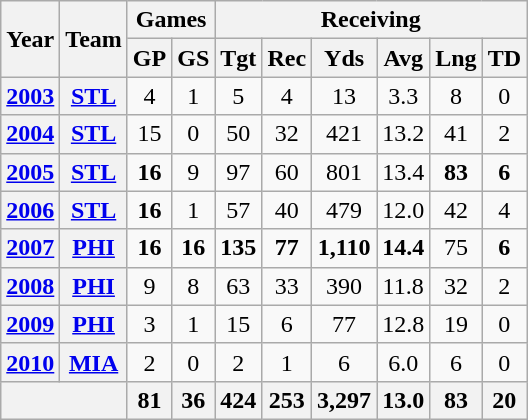<table class="wikitable" style="text-align:center">
<tr>
<th rowspan="2">Year</th>
<th rowspan="2">Team</th>
<th colspan="2">Games</th>
<th colspan="6">Receiving</th>
</tr>
<tr>
<th>GP</th>
<th>GS</th>
<th>Tgt</th>
<th>Rec</th>
<th>Yds</th>
<th>Avg</th>
<th>Lng</th>
<th>TD</th>
</tr>
<tr>
<th><a href='#'>2003</a></th>
<th><a href='#'>STL</a></th>
<td>4</td>
<td>1</td>
<td>5</td>
<td>4</td>
<td>13</td>
<td>3.3</td>
<td>8</td>
<td>0</td>
</tr>
<tr>
<th><a href='#'>2004</a></th>
<th><a href='#'>STL</a></th>
<td>15</td>
<td>0</td>
<td>50</td>
<td>32</td>
<td>421</td>
<td>13.2</td>
<td>41</td>
<td>2</td>
</tr>
<tr>
<th><a href='#'>2005</a></th>
<th><a href='#'>STL</a></th>
<td><strong>16</strong></td>
<td>9</td>
<td>97</td>
<td>60</td>
<td>801</td>
<td>13.4</td>
<td><strong>83</strong></td>
<td><strong>6</strong></td>
</tr>
<tr>
<th><a href='#'>2006</a></th>
<th><a href='#'>STL</a></th>
<td><strong>16</strong></td>
<td>1</td>
<td>57</td>
<td>40</td>
<td>479</td>
<td>12.0</td>
<td>42</td>
<td>4</td>
</tr>
<tr>
<th><a href='#'>2007</a></th>
<th><a href='#'>PHI</a></th>
<td><strong>16</strong></td>
<td><strong>16</strong></td>
<td><strong>135</strong></td>
<td><strong>77</strong></td>
<td><strong>1,110</strong></td>
<td><strong>14.4</strong></td>
<td>75</td>
<td><strong>6</strong></td>
</tr>
<tr>
<th><a href='#'>2008</a></th>
<th><a href='#'>PHI</a></th>
<td>9</td>
<td>8</td>
<td>63</td>
<td>33</td>
<td>390</td>
<td>11.8</td>
<td>32</td>
<td>2</td>
</tr>
<tr>
<th><a href='#'>2009</a></th>
<th><a href='#'>PHI</a></th>
<td>3</td>
<td>1</td>
<td>15</td>
<td>6</td>
<td>77</td>
<td>12.8</td>
<td>19</td>
<td>0</td>
</tr>
<tr>
<th><a href='#'>2010</a></th>
<th><a href='#'>MIA</a></th>
<td>2</td>
<td>0</td>
<td>2</td>
<td>1</td>
<td>6</td>
<td>6.0</td>
<td>6</td>
<td>0</td>
</tr>
<tr>
<th colspan="2"></th>
<th>81</th>
<th>36</th>
<th>424</th>
<th>253</th>
<th>3,297</th>
<th>13.0</th>
<th>83</th>
<th>20</th>
</tr>
</table>
